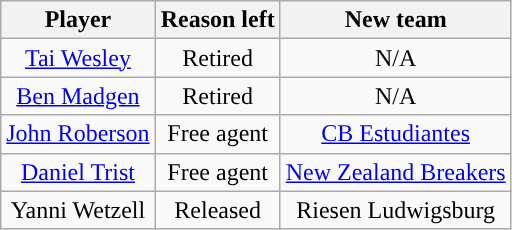<table class="wikitable sortable sortable" style="text-align: center">
<tr>
<th>Player</th>
<th>Reason left</th>
<th>New team</th>
</tr>
<tr>
<td><a href='#'>Tai Wesley</a></td>
<td>Retired</td>
<td>N/A</td>
</tr>
<tr>
<td><a href='#'>Ben Madgen</a></td>
<td>Retired</td>
<td>N/A</td>
</tr>
<tr>
<td><a href='#'>John Roberson</a></td>
<td>Free agent</td>
<td><a href='#'>CB Estudiantes</a></td>
</tr>
<tr>
<td><a href='#'>Daniel Trist</a></td>
<td>Free agent</td>
<td><a href='#'>New Zealand Breakers</a></td>
</tr>
<tr>
<td>Yanni Wetzell</td>
<td>Released</td>
<td>Riesen Ludwigsburg</td>
</tr>
</table>
